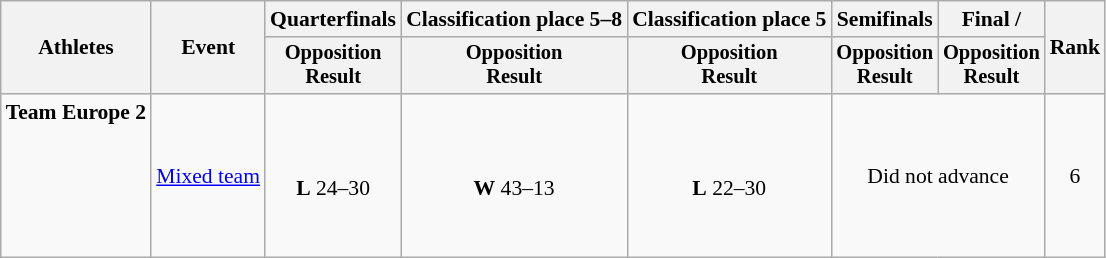<table class="wikitable" style="font-size:90%">
<tr>
<th rowspan=2>Athletes</th>
<th rowspan=2>Event</th>
<th>Quarterfinals</th>
<th>Classification place 5–8</th>
<th>Classification place 5</th>
<th>Semifinals</th>
<th>Final / </th>
<th rowspan=2>Rank</th>
</tr>
<tr style="font-size:95%">
<th>Opposition<br>Result</th>
<th>Opposition<br>Result</th>
<th>Opposition<br>Result</th>
<th>Opposition<br>Result</th>
<th>Opposition<br>Result</th>
</tr>
<tr align=center>
<td align=left><strong>Team Europe 2</strong><br> <br><br>  <br> <br> <br></td>
<td rowspan=2 align=left><a href='#'>Mixed team</a></td>
<td><br><strong>L</strong> 24–30</td>
<td><br><strong>W</strong> 43–13</td>
<td><br><strong>L</strong> 22–30</td>
<td colspan=2>Did not advance</td>
<td>6</td>
</tr>
</table>
